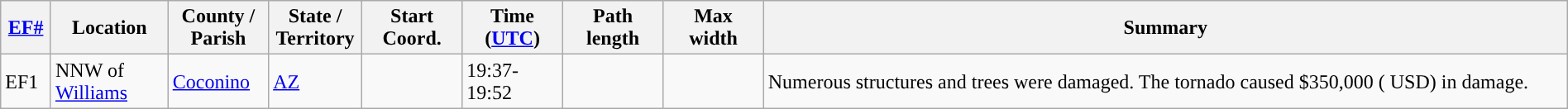<table class="wikitable sortable" style="width:100%;">
<tr>
<th scope="col"  style="width:3%; text-align:center;"><a href='#'>EF#</a></th>
<th scope="col"  style="width:7%; text-align:center;" class="unsortable">Location</th>
<th scope="col"  style="width:6%; text-align:center;" class="unsortable">County / Parish</th>
<th scope="col"  style="width:5%; text-align:center;">State / Territory</th>
<th scope="col"  style="width:6%; text-align:center;">Start Coord.</th>
<th scope="col"  style="width:6%; text-align:center;">Time (<a href='#'>UTC</a>)</th>
<th scope="col"  style="width:6%; text-align:center;">Path length</th>
<th scope="col"  style="width:6%; text-align:center;">Max width</th>
<th scope="col" class="unsortable" style="width:48%; text-align:center;">Summary</th>
</tr>
<tr>
<td>EF1</td>
<td>NNW of <a href='#'>Williams</a></td>
<td><a href='#'>Coconino</a></td>
<td><a href='#'>AZ</a></td>
<td></td>
<td>19:37-19:52</td>
<td></td>
<td></td>
<td>Numerous structures and trees were damaged. The tornado caused $350,000 ( USD) in damage.</td>
</tr>
</table>
